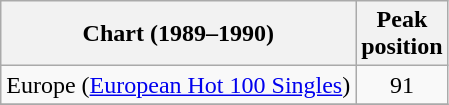<table class="wikitable sortable">
<tr>
<th>Chart (1989–1990)</th>
<th>Peak<br>position</th>
</tr>
<tr>
<td align="left">Europe (<a href='#'>European Hot 100 Singles</a>)</td>
<td align="center">91</td>
</tr>
<tr>
</tr>
</table>
